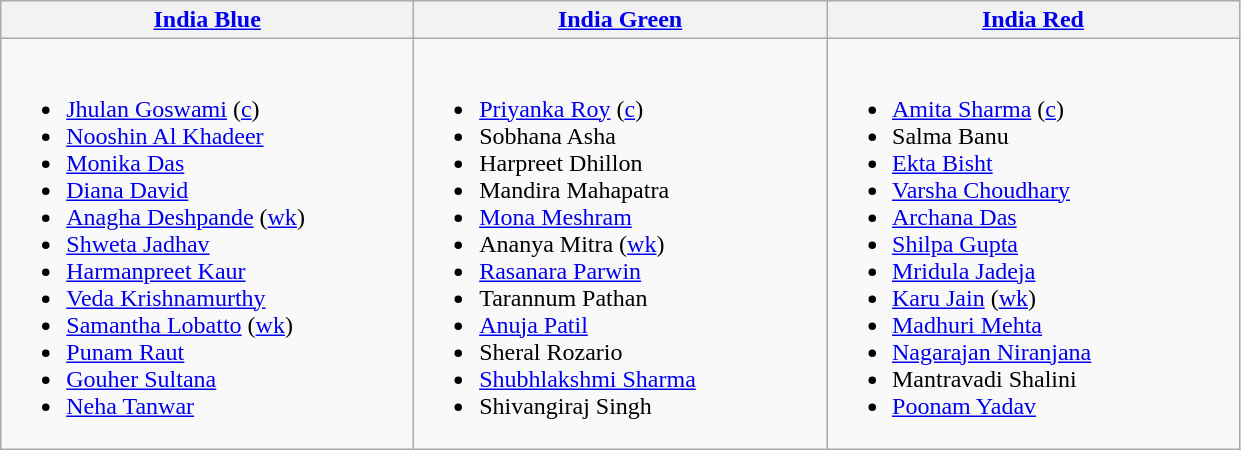<table class="wikitable">
<tr>
<th style="width:25%;"><a href='#'>India Blue</a></th>
<th style="width:25%;"><a href='#'>India Green</a></th>
<th style="width:25%;"><a href='#'>India Red</a></th>
</tr>
<tr style="vertical-align:top">
<td><br><ul><li><a href='#'>Jhulan Goswami</a> (<a href='#'>c</a>)</li><li><a href='#'>Nooshin Al Khadeer</a></li><li><a href='#'>Monika Das</a></li><li><a href='#'>Diana David</a></li><li><a href='#'>Anagha Deshpande</a> (<a href='#'>wk</a>)</li><li><a href='#'>Shweta Jadhav</a></li><li><a href='#'>Harmanpreet Kaur</a></li><li><a href='#'>Veda Krishnamurthy</a></li><li><a href='#'>Samantha Lobatto</a> (<a href='#'>wk</a>)</li><li><a href='#'>Punam Raut</a></li><li><a href='#'>Gouher Sultana</a></li><li><a href='#'>Neha Tanwar</a></li></ul></td>
<td><br><ul><li><a href='#'>Priyanka Roy</a> (<a href='#'>c</a>)</li><li>Sobhana Asha</li><li>Harpreet Dhillon</li><li>Mandira Mahapatra</li><li><a href='#'>Mona Meshram</a></li><li>Ananya Mitra (<a href='#'>wk</a>)</li><li><a href='#'>Rasanara Parwin</a></li><li>Tarannum Pathan</li><li><a href='#'>Anuja Patil</a></li><li>Sheral Rozario</li><li><a href='#'>Shubhlakshmi Sharma</a></li><li>Shivangiraj Singh</li></ul></td>
<td><br><ul><li><a href='#'>Amita Sharma</a> (<a href='#'>c</a>)</li><li>Salma Banu</li><li><a href='#'>Ekta Bisht</a></li><li><a href='#'>Varsha Choudhary</a></li><li><a href='#'>Archana Das</a></li><li><a href='#'>Shilpa Gupta</a></li><li><a href='#'>Mridula Jadeja</a></li><li><a href='#'>Karu Jain</a> (<a href='#'>wk</a>)</li><li><a href='#'>Madhuri Mehta</a></li><li><a href='#'>Nagarajan Niranjana</a></li><li>Mantravadi Shalini</li><li><a href='#'>Poonam Yadav</a></li></ul></td>
</tr>
</table>
